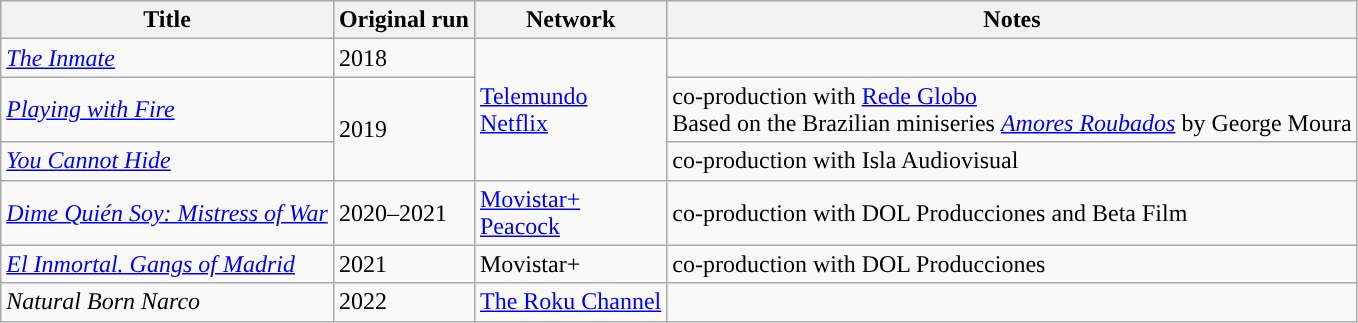<table class="wikitable sortable">
<tr>
<th>Title</th>
<th>Original run</th>
<th>Network</th>
<th>Notes</th>
</tr>
<tr>
<td><em><a href='#'>The Inmate</a></em></td>
<td>2018</td>
<td rowspan="3"><a href='#'>Telemundo</a><br><a href='#'>Netflix</a></td>
</tr>
<tr>
<td><em><a href='#'>Playing with Fire</a></em></td>
<td rowspan="2">2019</td>
<td>co-production with <a href='#'>Rede Globo</a><br>Based on the Brazilian miniseries <em><a href='#'>Amores Roubados</a></em> by George Moura</td>
</tr>
<tr>
<td><em><a href='#'>You Cannot Hide</a></em></td>
<td>co-production with Isla Audiovisual</td>
</tr>
<tr>
<td><em><a href='#'>Dime Quién Soy: Mistress of War</a></em></td>
<td>2020–2021</td>
<td><a href='#'>Movistar+</a><br><a href='#'>Peacock</a></td>
<td>co-production with DOL Producciones and Beta Film</td>
</tr>
<tr>
<td><em><a href='#'>El Inmortal. Gangs of Madrid</a></em></td>
<td>2021</td>
<td>Movistar+</td>
<td>co-production with DOL Producciones</td>
</tr>
<tr>
<td><em>Natural Born Narco</em></td>
<td>2022</td>
<td><a href='#'>The Roku Channel</a></td>
<td></td>
</tr>
</table>
